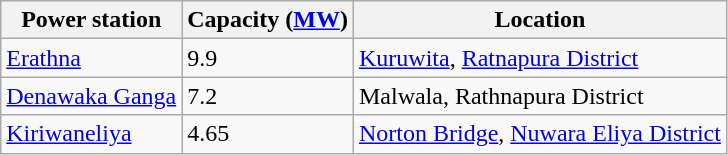<table class="wikitable sortable">
<tr>
<th>Power station</th>
<th>Capacity (<a href='#'>MW</a>)</th>
<th>Location</th>
</tr>
<tr>
<td><a href='#'>Erathna</a></td>
<td>9.9</td>
<td><a href='#'>Kuruwita</a>, <a href='#'>Ratnapura District</a></td>
</tr>
<tr>
<td><a href='#'>Denawaka Ganga</a></td>
<td>7.2</td>
<td>Malwala, Rathnapura District</td>
</tr>
<tr>
<td><a href='#'>Kiriwaneliya</a></td>
<td>4.65</td>
<td><a href='#'>Norton Bridge</a>, <a href='#'>Nuwara Eliya District</a></td>
</tr>
</table>
